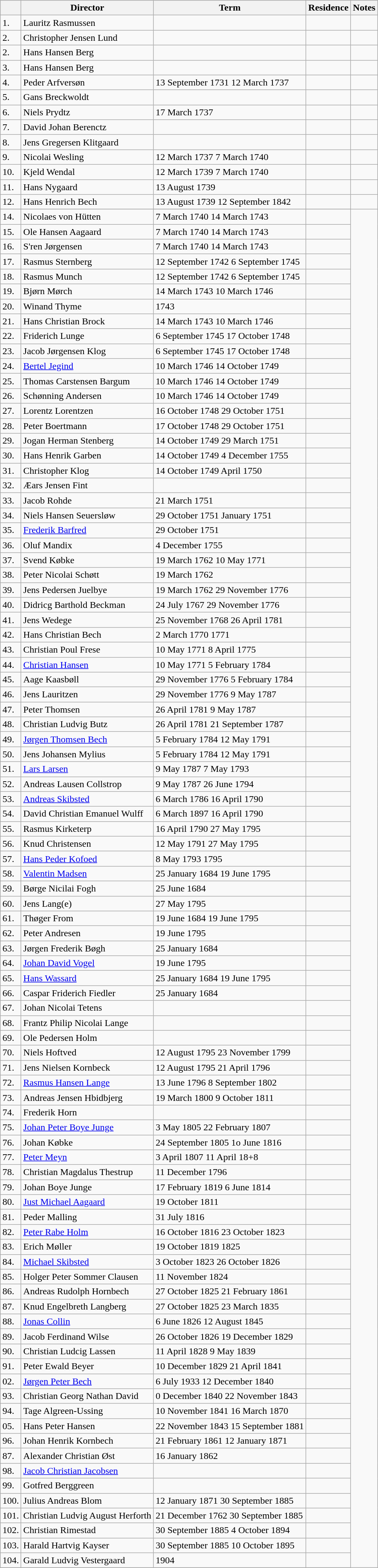<table class="wikitable">
<tr style="background:#CCCCCC">
<th></th>
<th>Director</th>
<th>Term</th>
<th>Residence</th>
<th>Notes</th>
</tr>
<tr>
<td>1.</td>
<td>Lauritz Rasmussen</td>
<td></td>
<td></td>
<td></td>
</tr>
<tr>
<td>2.</td>
<td>Christopher Jensen Lund</td>
<td></td>
<td></td>
<td></td>
</tr>
<tr>
<td>2.</td>
<td>Hans Hansen Berg</td>
<td></td>
<td></td>
<td></td>
</tr>
<tr>
<td>3.</td>
<td>Hans Hansen Berg</td>
<td></td>
<td></td>
<td></td>
</tr>
<tr>
<td>4.</td>
<td>Peder Arfversøn</td>
<td>13 September 1731  12 March 1737</td>
<td></td>
<td></td>
</tr>
<tr>
<td>5.</td>
<td>Gans Breckwoldt</td>
<td></td>
<td></td>
<td></td>
</tr>
<tr>
<td>6.</td>
<td>Niels Prydtz</td>
<td>17 March 1737 </td>
<td></td>
<td></td>
</tr>
<tr>
<td>7.</td>
<td>David Johan Berenctz</td>
<td></td>
<td></td>
<td></td>
</tr>
<tr>
<td>8.</td>
<td>Jens Gregersen Klitgaard</td>
<td></td>
<td></td>
<td></td>
</tr>
<tr>
<td>9.</td>
<td>Nicolai Wesling</td>
<td>12 March 1737  7 March 1740</td>
<td></td>
<td></td>
</tr>
<tr>
<td>10.</td>
<td>Kjeld Wendal</td>
<td>12 March 1739  7 March 1740</td>
<td></td>
<td></td>
</tr>
<tr>
<td>11.</td>
<td>Hans Nygaard</td>
<td> 13 August 1739</td>
<td></td>
<td></td>
</tr>
<tr>
<td>12.</td>
<td>Hans Henrich Bech</td>
<td>13 August 1739  12 September 1842</td>
<td></td>
<td></td>
</tr>
<tr | 13. || Knud Kier ||  ||  ||>
</tr>
<tr>
<td>14.</td>
<td>Nicolaes von Hütten</td>
<td>7 March 1740  14 March 1743</td>
<td></td>
</tr>
<tr>
<td>15.</td>
<td>Ole Hansen Aagaard</td>
<td>7 March 1740  14 March 1743</td>
<td></td>
</tr>
<tr>
<td>16.</td>
<td>S'ren Jørgensen</td>
<td>7 March 1740  14 March 1743</td>
<td></td>
</tr>
<tr>
<td>17.</td>
<td>Rasmus Sternberg</td>
<td>12 September 1742  6 September 1745</td>
<td></td>
</tr>
<tr>
<td>18.</td>
<td>Rasmus Munch</td>
<td>12 September 1742  6 September 1745</td>
<td></td>
</tr>
<tr>
<td>19.</td>
<td>Bjørn Mørch</td>
<td>14 March 1743  10 March 1746</td>
<td></td>
</tr>
<tr>
<td>20.</td>
<td>Winand Thyme</td>
<td>1743 </td>
<td></td>
</tr>
<tr>
<td>21.</td>
<td>Hans Christian Brock</td>
<td>14 March 1743  10 March 1746</td>
<td></td>
</tr>
<tr>
<td>22.</td>
<td>Friderich Lunge</td>
<td>6 September 1745  17 October 1748</td>
<td></td>
</tr>
<tr>
<td>23.</td>
<td>Jacob Jørgensen Klog</td>
<td>6 September 1745  17 October 1748</td>
<td></td>
</tr>
<tr>
<td>24.</td>
<td><a href='#'>Bertel Jegind</a></td>
<td>10 March 1746  14 October 1749</td>
<td></td>
</tr>
<tr>
<td>25.</td>
<td>Thomas Carstensen Bargum</td>
<td>10 March 1746  14 October 1749</td>
<td></td>
</tr>
<tr |->
<td>26.</td>
<td>Schønning Andersen</td>
<td>10 March 1746  14 October 1749</td>
<td></td>
</tr>
<tr>
<td>27.</td>
<td>Lorentz Lorentzen</td>
<td>16 October 1748  29 October 1751</td>
<td></td>
</tr>
<tr |->
<td>28.</td>
<td>Peter Boertmann</td>
<td>17 October 1748  29 October 1751</td>
<td></td>
</tr>
<tr>
<td>29.</td>
<td>Jogan Herman Stenberg</td>
<td>14 October 1749  29 March 1751</td>
<td></td>
</tr>
<tr>
<td>30.</td>
<td>Hans Henrik Garben</td>
<td>14 October 1749  4 December 1755</td>
<td></td>
</tr>
<tr>
<td>31.</td>
<td>Christopher Klog</td>
<td>14 October 1749  April 1750</td>
<td></td>
</tr>
<tr>
<td>32.</td>
<td>Æars Jensen Fint</td>
<td></td>
<td></td>
</tr>
<tr>
<td>33.</td>
<td>Jacob Rohde</td>
<td>21 March 1751 </td>
<td></td>
</tr>
<tr>
<td>34.</td>
<td>Niels Hansen Seuersløw</td>
<td>29 October 1751  January 1751</td>
<td></td>
</tr>
<tr>
<td>35.</td>
<td><a href='#'>Frederik Barfred</a></td>
<td>29 October 1751 </td>
<td></td>
</tr>
<tr>
<td>36.</td>
<td>Oluf Mandix</td>
<td>4 December 1755 </td>
<td></td>
</tr>
<tr>
<td>37.</td>
<td>Svend Købke</td>
<td>19 March 1762  10 May 1771</td>
<td></td>
</tr>
<tr>
<td>38.</td>
<td>Peter Nicolai Schøtt</td>
<td>19 March 1762 </td>
<td></td>
</tr>
<tr>
<td>39.</td>
<td>Jens Pedersen Juelbye</td>
<td>19 March 1762  29 November 1776</td>
<td></td>
</tr>
<tr>
<td>40.</td>
<td>Didricg Barthold Beckman</td>
<td>24 July 1767  29 November 1776</td>
<td></td>
</tr>
<tr>
<td>41.</td>
<td>Jens Wedege</td>
<td>25 November 1768  26 April 1781</td>
<td></td>
</tr>
<tr>
<td>42.</td>
<td>Hans Christian Bech</td>
<td>2 March 1770   1771</td>
<td></td>
</tr>
<tr>
<td>43.</td>
<td>Christian Poul Frese</td>
<td>10 May 1771  8 April 1775</td>
<td></td>
</tr>
<tr>
<td>44.</td>
<td><a href='#'>Christian Hansen</a></td>
<td>10 May 1771  5 February 1784</td>
<td></td>
</tr>
<tr>
<td>45.</td>
<td>Aage Kaasbøll</td>
<td>29 November 1776  5 February 1784</td>
<td></td>
</tr>
<tr>
<td>46.</td>
<td>Jens Lauritzen</td>
<td>29 November 1776  9 May 1787</td>
<td></td>
</tr>
<tr>
<td>47.</td>
<td>Peter Thomsen</td>
<td>26 April 1781  9 May 1787</td>
<td></td>
</tr>
<tr>
<td>48.</td>
<td>Christian Ludvig Butz</td>
<td>26 April 1781  21 September 1787</td>
<td></td>
</tr>
<tr>
<td>49.</td>
<td><a href='#'>Jørgen Thomsen Bech</a></td>
<td>5 February 1784  12 May 1791</td>
<td></td>
</tr>
<tr>
<td>50.</td>
<td>Jens Johansen Mylius</td>
<td>5 February 1784  12 May 1791</td>
<td></td>
</tr>
<tr>
<td>51.</td>
<td><a href='#'>Lars Larsen</a></td>
<td>9 May 1787  7 May 1793</td>
<td></td>
</tr>
<tr>
<td>52.</td>
<td>Andreas Lausen Collstrop</td>
<td>9 May 1787  26 June 1794</td>
<td></td>
</tr>
<tr>
<td>53.</td>
<td><a href='#'>Andreas Skibsted</a></td>
<td>6 March 1786  16 April 1790</td>
<td></td>
</tr>
<tr>
<td>54.</td>
<td>David Christian Emanuel Wulff</td>
<td>6 March 1897  16 April 1790</td>
<td></td>
</tr>
<tr>
<td>55.</td>
<td>Rasmus Kirketerp</td>
<td>16 April 1790  27 May 1795</td>
<td></td>
</tr>
<tr>
<td>56.</td>
<td>Knud Christensen</td>
<td>12 May 1791  27 May 1795</td>
<td></td>
</tr>
<tr>
<td>57.</td>
<td><a href='#'>Hans Peder Kofoed</a></td>
<td>8 May 1793  1795</td>
<td></td>
</tr>
<tr>
<td>58.</td>
<td><a href='#'>Valentin Madsen</a></td>
<td>25 January 1684  19 June 1795</td>
<td></td>
</tr>
<tr>
<td>59.</td>
<td>Børge Nicilai Fogh</td>
<td>25 June 1684 </td>
<td></td>
</tr>
<tr>
<td>60.</td>
<td>Jens Lang(e)</td>
<td>27 May 1795 </td>
<td></td>
</tr>
<tr>
<td>61.</td>
<td>Thøger From</td>
<td>19 June 1684  19 June 1795</td>
<td></td>
</tr>
<tr>
<td>62.</td>
<td>Peter Andresen</td>
<td>19 June 1795 </td>
<td></td>
</tr>
<tr>
<td>63.</td>
<td>Jørgen Frederik Bøgh</td>
<td>25 January 1684 </td>
<td></td>
</tr>
<tr>
<td>64.</td>
<td><a href='#'>Johan David Vogel</a></td>
<td>19 June 1795 </td>
<td></td>
</tr>
<tr>
<td>65.</td>
<td><a href='#'>Hans Wassard</a></td>
<td>25 January 1684  19 June 1795</td>
<td></td>
</tr>
<tr>
<td>66.</td>
<td>Caspar Friderich Fiedler</td>
<td>25 January 1684 </td>
<td></td>
</tr>
<tr>
<td>67.</td>
<td>Johan Nicolai Tetens</td>
<td></td>
<td></td>
</tr>
<tr>
<td>68.</td>
<td>Frantz Philip Nicolai Lange</td>
<td></td>
<td></td>
</tr>
<tr>
<td>69.</td>
<td>Ole Pedersen Holm</td>
<td></td>
<td></td>
</tr>
<tr>
<td>70.</td>
<td>Niels Hoftved</td>
<td>12 August 1795 23 November 1799</td>
<td></td>
</tr>
<tr>
<td>71.</td>
<td>Jens Nielsen Kornbeck</td>
<td>12 August 1795  21 April 1796</td>
<td></td>
</tr>
<tr>
<td>72.</td>
<td><a href='#'>Rasmus Hansen Lange</a></td>
<td>13 June 1796  8 September 1802</td>
<td></td>
</tr>
<tr>
<td>73.</td>
<td>Andreas Jensen Hbidbjerg</td>
<td>19 March 1800  9 October 1811</td>
<td></td>
</tr>
<tr>
<td>74.</td>
<td>Frederik Horn</td>
<td></td>
<td></td>
</tr>
<tr>
<td>75.</td>
<td><a href='#'>Johan Peter Boye Junge</a></td>
<td>3 May 1805  22 February 1807</td>
<td></td>
</tr>
<tr>
<td>76.</td>
<td>Johan Købke</td>
<td>24 September 1805  1o June 1816</td>
<td></td>
</tr>
<tr>
<td>77.</td>
<td><a href='#'>Peter Meyn</a></td>
<td>3 April 1807  11 April 18+8</td>
<td></td>
</tr>
<tr>
<td>78.</td>
<td>Christian Magdalus Thestrup</td>
<td>11 December 1796 </td>
<td></td>
</tr>
<tr>
<td>79.</td>
<td>Johan Boye Junge</td>
<td>17 February 1819   6 June 1814</td>
<td></td>
</tr>
<tr>
<td>80.</td>
<td><a href='#'>Just Michael Aagaard</a></td>
<td>19 October 1811 </td>
<td></td>
</tr>
<tr>
<td>81.</td>
<td>Peder Malling</td>
<td>31 July 1816 </td>
<td></td>
</tr>
<tr>
<td>82.</td>
<td><a href='#'>Peter Rabe Holm</a></td>
<td>16 October 1816  23 October 1823</td>
<td></td>
</tr>
<tr>
<td>83.</td>
<td>Erich Møller</td>
<td>19 October 1819  1825</td>
<td></td>
</tr>
<tr>
<td>84.</td>
<td><a href='#'>Michael Skibsted</a></td>
<td>3 October 1823  26 October 1826</td>
<td></td>
</tr>
<tr>
<td>85.</td>
<td>Holger Peter Sommer Clausen</td>
<td>11 November 1824 </td>
<td></td>
</tr>
<tr>
<td>86.</td>
<td>Andreas Rudolph Hornbech</td>
<td>27 October 1825  21 February 1861</td>
<td></td>
</tr>
<tr>
<td>87.</td>
<td>Knud Engelbreth Langberg</td>
<td>27 October 1825  23 March 1835</td>
<td></td>
</tr>
<tr>
<td>88.</td>
<td><a href='#'>Jonas Collin</a></td>
<td>6 June 1826  12 August 1845</td>
<td></td>
</tr>
<tr>
<td>89.</td>
<td>Jacob Ferdinand Wilse</td>
<td>26 October 1826  19 December 1829</td>
<td></td>
</tr>
<tr>
<td>90.</td>
<td>Christian Ludcig Lassen</td>
<td>11 April 1828  9 May 1839</td>
<td></td>
</tr>
<tr>
<td>91.</td>
<td>Peter Ewald Beyer</td>
<td>10 December 1829  21 April 1841</td>
<td></td>
</tr>
<tr>
<td>02.</td>
<td><a href='#'>Jørgen Peter Bech</a></td>
<td>6 July 1933  12 December 1840</td>
<td></td>
</tr>
<tr>
<td>93.</td>
<td>Christian Georg Nathan David</td>
<td>0 December 1840  22 November 1843</td>
<td></td>
</tr>
<tr>
<td>94.</td>
<td>Tage Algreen-Ussing</td>
<td>10 November 1841  16 March 1870</td>
<td></td>
</tr>
<tr>
<td>05.</td>
<td>Hans Peter Hansen</td>
<td>22 November 1843  15 September 1881</td>
<td></td>
</tr>
<tr>
<td>96.</td>
<td>Johan Henrik Kornbech</td>
<td>21 February 1861  12 January 1871</td>
<td></td>
</tr>
<tr>
<td>87.</td>
<td>Alexander Christian Øst</td>
<td>16 January 1862 </td>
<td></td>
</tr>
<tr>
<td>98.</td>
<td><a href='#'>Jacob Christian Jacobsen</a></td>
<td></td>
<td></td>
</tr>
<tr>
<td>99.</td>
<td>Gotfred Berggreen</td>
<td></td>
<td></td>
</tr>
<tr>
<td>100.</td>
<td>Julius Andreas Blom</td>
<td>12 January 1871  30 September 1885</td>
<td></td>
</tr>
<tr>
<td>101.</td>
<td>Christian Ludvig August Herforth</td>
<td>21 December 1762  30 September 1885</td>
<td></td>
</tr>
<tr>
<td>102.</td>
<td>Christian Rimestad</td>
<td>30 September 1885  4 October 1894</td>
<td></td>
</tr>
<tr>
<td>103.</td>
<td>Harald Hartvig Kayser</td>
<td>30 September 1885  10 October 1895</td>
<td></td>
</tr>
<tr>
<td>104.</td>
<td>Garald Ludvig Vestergaard</td>
<td>1904 </td>
<td></td>
</tr>
<tr>
</tr>
</table>
